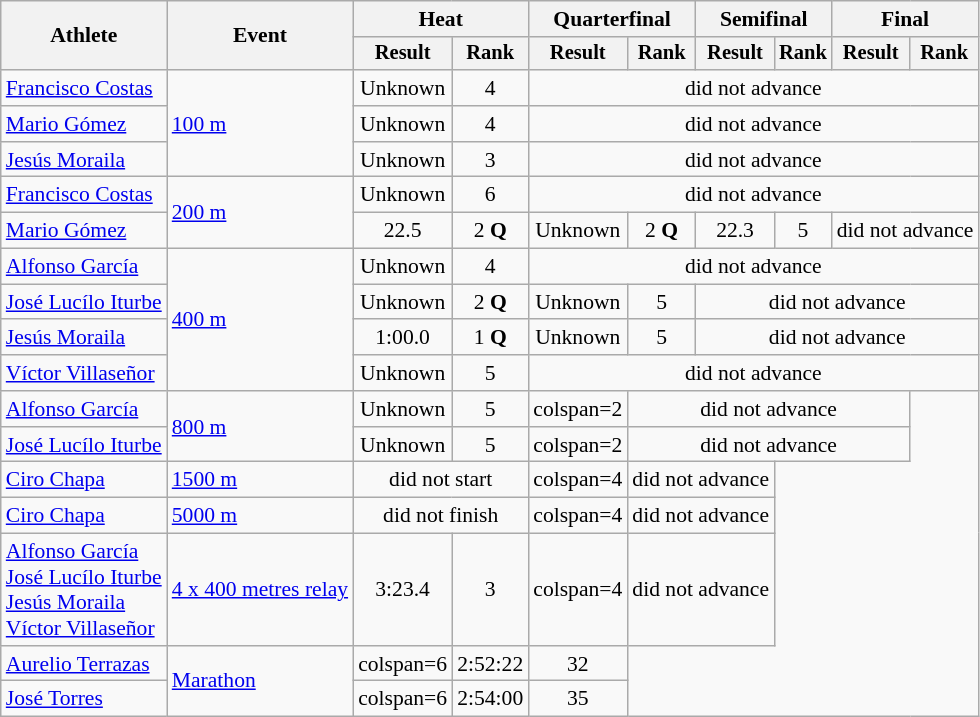<table class="wikitable" style="font-size:90%">
<tr>
<th rowspan="2">Athlete</th>
<th rowspan="2">Event</th>
<th colspan="2">Heat</th>
<th colspan="2">Quarterfinal</th>
<th colspan="2">Semifinal</th>
<th colspan="2">Final</th>
</tr>
<tr style="font-size:95%">
<th>Result</th>
<th>Rank</th>
<th>Result</th>
<th>Rank</th>
<th>Result</th>
<th>Rank</th>
<th>Result</th>
<th>Rank</th>
</tr>
<tr align=center>
<td align=left><a href='#'>Francisco Costas</a></td>
<td align=left rowspan=3><a href='#'>100 m</a></td>
<td>Unknown</td>
<td>4</td>
<td colspan=6>did not advance</td>
</tr>
<tr align=center>
<td align=left><a href='#'>Mario Gómez</a></td>
<td>Unknown</td>
<td>4</td>
<td colspan=6>did not advance</td>
</tr>
<tr align=center>
<td align=left><a href='#'>Jesús Moraila</a></td>
<td>Unknown</td>
<td>3</td>
<td colspan=6>did not advance</td>
</tr>
<tr align=center>
<td align=left><a href='#'>Francisco Costas</a></td>
<td align=left rowspan=2><a href='#'>200 m</a></td>
<td>Unknown</td>
<td>6</td>
<td colspan=6>did not advance</td>
</tr>
<tr align=center>
<td align=left><a href='#'>Mario Gómez</a></td>
<td>22.5</td>
<td>2 <strong>Q</strong></td>
<td>Unknown</td>
<td>2 <strong>Q</strong></td>
<td>22.3</td>
<td>5</td>
<td colspan=2>did not advance</td>
</tr>
<tr align=center>
<td align=left><a href='#'>Alfonso García</a></td>
<td align=left rowspan=4><a href='#'>400 m</a></td>
<td>Unknown</td>
<td>4</td>
<td colspan=6>did not advance</td>
</tr>
<tr align=center>
<td align=left><a href='#'>José Lucílo Iturbe</a></td>
<td>Unknown</td>
<td>2 <strong>Q</strong></td>
<td>Unknown</td>
<td>5</td>
<td colspan=4>did not advance</td>
</tr>
<tr align=center>
<td align=left><a href='#'>Jesús Moraila</a></td>
<td>1:00.0</td>
<td>1 <strong>Q</strong></td>
<td>Unknown</td>
<td>5</td>
<td colspan=4>did not advance</td>
</tr>
<tr align=center>
<td align=left><a href='#'>Víctor Villaseñor</a></td>
<td>Unknown</td>
<td>5</td>
<td colspan=6>did not advance</td>
</tr>
<tr align=center>
<td align=left><a href='#'>Alfonso García</a></td>
<td align=left rowspan=2><a href='#'>800 m</a></td>
<td>Unknown</td>
<td>5</td>
<td>colspan=2 </td>
<td colspan=4>did not advance</td>
</tr>
<tr align=center>
<td align=left><a href='#'>José Lucílo Iturbe</a></td>
<td>Unknown</td>
<td>5</td>
<td>colspan=2 </td>
<td colspan=4>did not advance</td>
</tr>
<tr align=center>
<td align=left><a href='#'>Ciro Chapa</a></td>
<td align=left><a href='#'>1500 m</a></td>
<td colspan=2>did not start</td>
<td>colspan=4 </td>
<td colspan=2>did not advance</td>
</tr>
<tr align=center>
<td align=left><a href='#'>Ciro Chapa</a></td>
<td align=left><a href='#'>5000 m</a></td>
<td colspan=2>did not finish</td>
<td>colspan=4 </td>
<td colspan=2>did not advance</td>
</tr>
<tr align=center>
<td align=left><a href='#'>Alfonso García</a><br><a href='#'>José Lucílo Iturbe</a><br><a href='#'>Jesús Moraila</a><br><a href='#'>Víctor Villaseñor</a></td>
<td align=left><a href='#'>4 x 400 metres relay</a></td>
<td>3:23.4</td>
<td>3</td>
<td>colspan=4 </td>
<td colspan=2>did not advance</td>
</tr>
<tr align=center>
<td align=left><a href='#'>Aurelio Terrazas</a></td>
<td align=left rowspan=2><a href='#'>Marathon</a></td>
<td>colspan=6 </td>
<td>2:52:22</td>
<td>32</td>
</tr>
<tr align=center>
<td align=left><a href='#'>José Torres</a></td>
<td>colspan=6 </td>
<td>2:54:00</td>
<td>35</td>
</tr>
</table>
